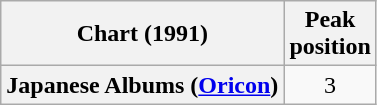<table class="wikitable plainrowheaders" style="text-align:center">
<tr>
<th scope="col">Chart (1991)</th>
<th scope="col">Peak<br> position</th>
</tr>
<tr>
<th scope="row">Japanese Albums (<a href='#'>Oricon</a>)</th>
<td>3</td>
</tr>
</table>
